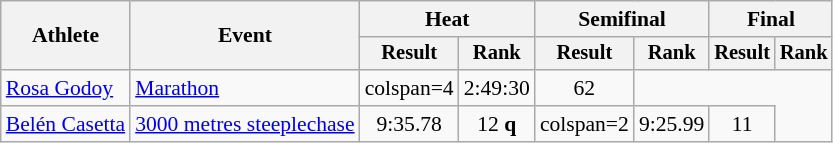<table class=wikitable style=font-size:90%>
<tr>
<th rowspan=2>Athlete</th>
<th rowspan=2>Event</th>
<th colspan=2>Heat</th>
<th colspan=2>Semifinal</th>
<th colspan=2>Final</th>
</tr>
<tr style=font-size:95%>
<th>Result</th>
<th>Rank</th>
<th>Result</th>
<th>Rank</th>
<th>Result</th>
<th>Rank</th>
</tr>
<tr align=center>
<td align=left><a href='#'>Rosa Godoy</a></td>
<td align=left><a href='#'>Marathon</a></td>
<td>colspan=4 </td>
<td>2:49:30 <strong></strong></td>
<td>62</td>
</tr>
<tr align=center>
<td align=left><a href='#'>Belén Casetta</a></td>
<td align=left><a href='#'>3000 metres steeplechase</a></td>
<td>9:35.78 <strong></strong></td>
<td>12 <strong>q</strong></td>
<td>colspan=2 </td>
<td>9:25.99 <strong></strong></td>
<td>11</td>
</tr>
</table>
